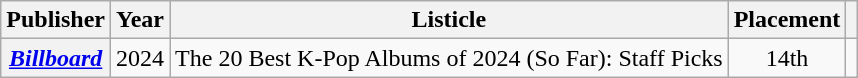<table class="wikitable plainrowheaders sortable" style="text-align:center">
<tr>
<th scope="col">Publisher</th>
<th scope="col">Year</th>
<th scope="col">Listicle</th>
<th scope="col">Placement</th>
<th scope="col" class="unsortable"></th>
</tr>
<tr>
<th scope="row"><em><a href='#'>Billboard</a></em></th>
<td>2024</td>
<td style="text-align:left">The 20 Best K-Pop Albums of 2024 (So Far): Staff Picks</td>
<td>14th</td>
<td></td>
</tr>
</table>
